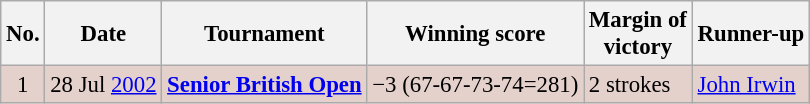<table class="wikitable" style="font-size:95%;">
<tr>
<th>No.</th>
<th>Date</th>
<th>Tournament</th>
<th>Winning score</th>
<th>Margin of<br>victory</th>
<th>Runner-up</th>
</tr>
<tr style="background:#e5d1cb;">
<td align=center>1</td>
<td align=right>28 Jul <a href='#'>2002</a></td>
<td><strong><a href='#'>Senior British Open</a></strong></td>
<td>−3 (67-67-73-74=281)</td>
<td>2 strokes</td>
<td> <a href='#'>John Irwin</a></td>
</tr>
</table>
